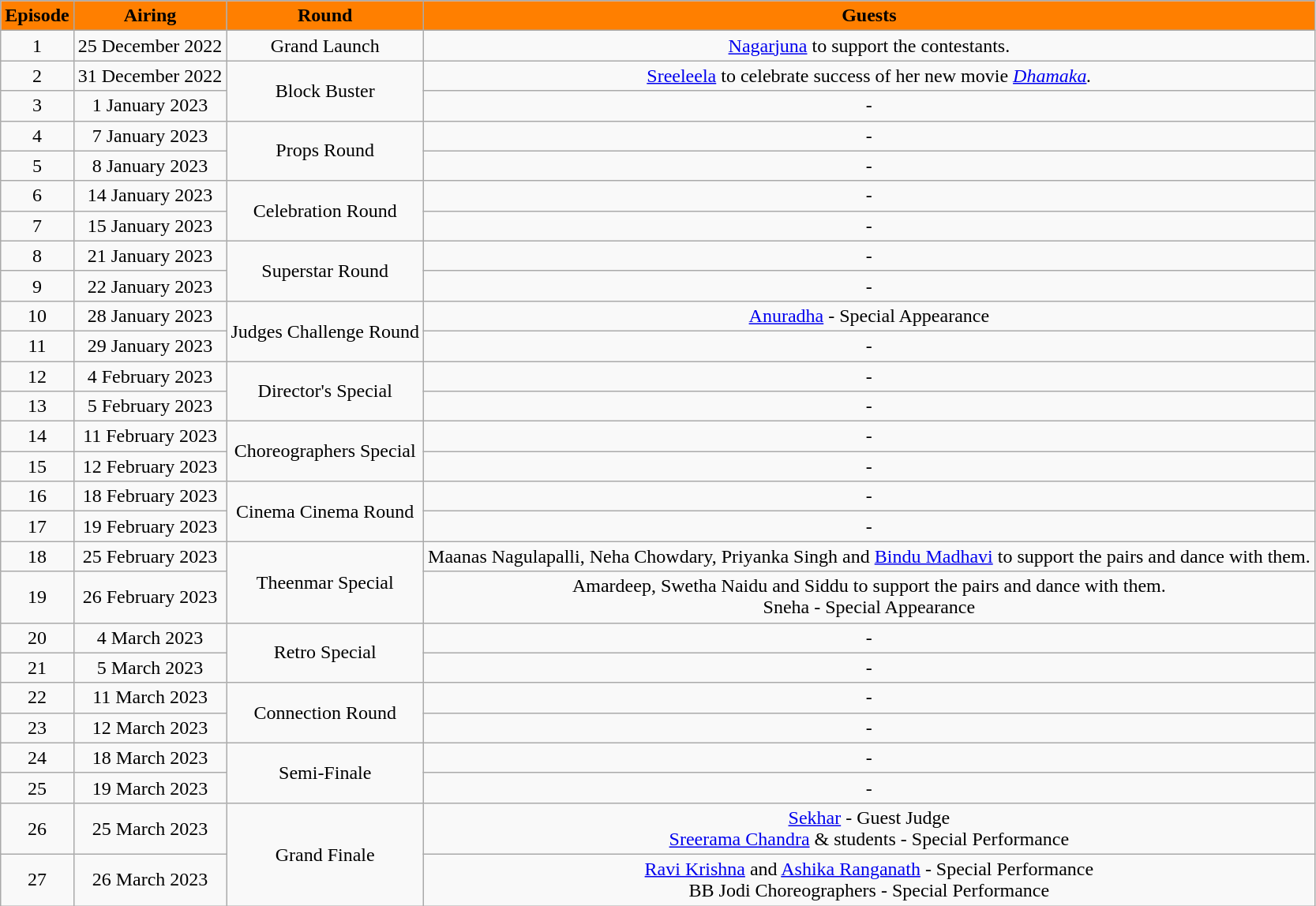<table class="wikitable" style="text-align:center;">
<tr>
<th scope="col" style="background: #FF7F00 ;color:black">Episode</th>
<th scope="col" style="background: #FF7F00 ;color:black">Airing</th>
<th scope="col" style="background: #FF7F00 ;color:black">Round</th>
<th scope="col" style="background: #FF7F00 ;color:black">Guests</th>
</tr>
<tr>
<td>1</td>
<td>25 December 2022</td>
<td>Grand Launch</td>
<td><a href='#'>Nagarjuna</a> to support the contestants.</td>
</tr>
<tr>
<td>2</td>
<td>31 December 2022</td>
<td rowspan="2">Block Buster</td>
<td><a href='#'>Sreeleela</a> to celebrate success of her new movie <em><a href='#'>Dhamaka</a>.</em></td>
</tr>
<tr>
<td>3</td>
<td>1 January 2023</td>
<td>-</td>
</tr>
<tr>
<td>4</td>
<td>7 January 2023</td>
<td rowspan="2">Props Round</td>
<td>-</td>
</tr>
<tr>
<td>5</td>
<td>8 January 2023</td>
<td>-</td>
</tr>
<tr>
<td>6</td>
<td>14 January 2023</td>
<td rowspan="2">Celebration Round</td>
<td>-</td>
</tr>
<tr>
<td>7</td>
<td>15 January 2023</td>
<td>-</td>
</tr>
<tr>
<td>8</td>
<td>21 January 2023</td>
<td rowspan="2">Superstar Round</td>
<td>-</td>
</tr>
<tr>
<td>9</td>
<td>22 January 2023</td>
<td>-</td>
</tr>
<tr>
<td>10</td>
<td>28 January 2023</td>
<td rowspan="2">Judges Challenge Round</td>
<td><a href='#'>Anuradha</a> - Special Appearance</td>
</tr>
<tr>
<td>11</td>
<td>29 January 2023</td>
<td>-</td>
</tr>
<tr>
<td>12</td>
<td>4 February 2023</td>
<td rowspan="2">Director's Special</td>
<td>-</td>
</tr>
<tr>
<td>13</td>
<td>5 February 2023</td>
<td>-</td>
</tr>
<tr>
<td>14</td>
<td>11 February 2023</td>
<td rowspan="2">Choreographers Special</td>
<td>-</td>
</tr>
<tr>
<td>15</td>
<td>12 February 2023</td>
<td>-</td>
</tr>
<tr>
<td>16</td>
<td>18 February 2023</td>
<td rowspan="2">Cinema Cinema Round</td>
<td>-</td>
</tr>
<tr>
<td>17</td>
<td>19 February 2023</td>
<td>-</td>
</tr>
<tr>
<td>18</td>
<td>25 February 2023</td>
<td rowspan="2">Theenmar Special</td>
<td>Maanas Nagulapalli, Neha Chowdary, Priyanka Singh and <a href='#'>Bindu Madhavi</a> to support the pairs and dance with them.</td>
</tr>
<tr>
<td>19</td>
<td>26 February 2023</td>
<td>Amardeep, Swetha Naidu and Siddu to support the pairs and dance with them.<br>Sneha - Special Appearance</td>
</tr>
<tr>
<td>20</td>
<td>4 March 2023</td>
<td rowspan="2">Retro Special</td>
<td>-</td>
</tr>
<tr>
<td>21</td>
<td>5 March 2023</td>
<td>-</td>
</tr>
<tr>
<td>22</td>
<td>11 March 2023</td>
<td rowspan="2">Connection Round</td>
<td>-</td>
</tr>
<tr>
<td>23</td>
<td>12 March 2023</td>
<td>-</td>
</tr>
<tr>
<td>24</td>
<td>18 March 2023</td>
<td rowspan="2">Semi-Finale</td>
<td>-</td>
</tr>
<tr>
<td>25</td>
<td>19 March 2023</td>
<td>-</td>
</tr>
<tr>
<td>26</td>
<td>25 March 2023</td>
<td rowspan="2">Grand Finale</td>
<td><a href='#'>Sekhar</a> - Guest Judge<br><a href='#'>Sreerama Chandra</a> & students - Special Performance</td>
</tr>
<tr>
<td>27</td>
<td>26 March 2023</td>
<td><a href='#'>Ravi Krishna</a> and <a href='#'>Ashika Ranganath</a> - Special Performance<br>BB Jodi Choreographers - Special Performance</td>
</tr>
</table>
